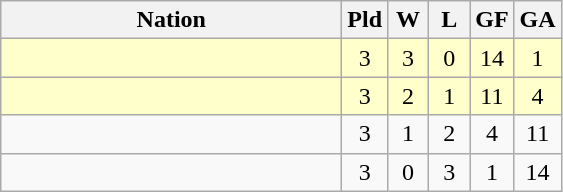<table class=wikitable style="text-align:center">
<tr>
<th width=220>Nation</th>
<th width=20>Pld</th>
<th width=20>W</th>
<th width=20>L</th>
<th width=20>GF</th>
<th width=20>GA</th>
</tr>
<tr bgcolor=#ffffcc>
<td align=left></td>
<td>3</td>
<td>3</td>
<td>0</td>
<td>14</td>
<td>1</td>
</tr>
<tr bgcolor=#ffffcc>
<td align=left></td>
<td>3</td>
<td>2</td>
<td>1</td>
<td>11</td>
<td>4</td>
</tr>
<tr>
<td align=left></td>
<td>3</td>
<td>1</td>
<td>2</td>
<td>4</td>
<td>11</td>
</tr>
<tr>
<td align=left></td>
<td>3</td>
<td>0</td>
<td>3</td>
<td>1</td>
<td>14</td>
</tr>
</table>
